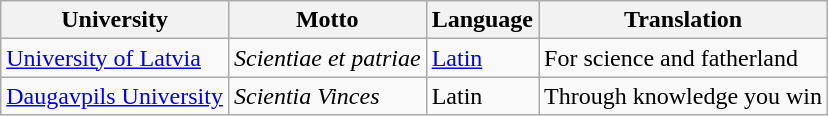<table class="wikitable sortable plainrowheaders">
<tr>
<th>University</th>
<th>Motto</th>
<th>Language</th>
<th>Translation</th>
</tr>
<tr>
<td><a href='#'>University of Latvia</a></td>
<td><em>Scientiae et patriae</em></td>
<td><a href='#'>Latin</a></td>
<td>For science and fatherland</td>
</tr>
<tr>
<td><a href='#'>Daugavpils University</a></td>
<td><em>Scientia Vinces</em></td>
<td>Latin</td>
<td>Through knowledge you win</td>
</tr>
</table>
